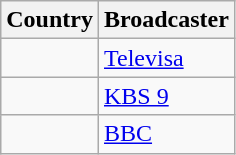<table class="wikitable">
<tr>
<th align=center>Country</th>
<th align=center>Broadcaster</th>
</tr>
<tr>
<td></td>
<td><a href='#'>Televisa</a></td>
</tr>
<tr>
<td></td>
<td><a href='#'>KBS 9</a></td>
</tr>
<tr>
<td></td>
<td><a href='#'>BBC</a></td>
</tr>
</table>
